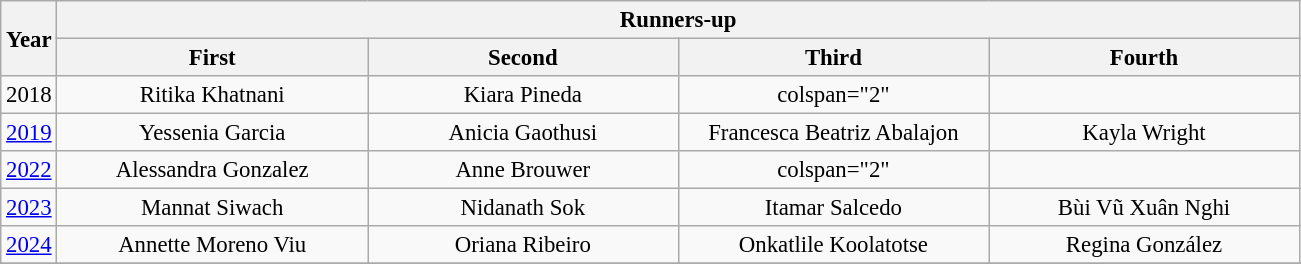<table class="wikitable sortable" style="font-size:95%; text-align:center">
<tr>
<th rowspan="2"><span>Year</span></th>
<th colspan="4">Runners-up</th>
</tr>
<tr>
<th width="200">First</th>
<th width="200">Second</th>
<th width="200">Third</th>
<th width="200">Fourth</th>
</tr>
<tr>
<td>2018</td>
<td>Ritika Khatnani<br></td>
<td>Kiara Pineda<br></td>
<td>colspan="2" </td>
</tr>
<tr>
<td><a href='#'>2019</a></td>
<td>Yessenia Garcia<br></td>
<td>Anicia Gaothusi<br></td>
<td>Francesca Beatriz Abalajon<br></td>
<td>Kayla Wright<br></td>
</tr>
<tr>
<td><a href='#'>2022</a></td>
<td>Alessandra Gonzalez<br></td>
<td>Anne Brouwer<br></td>
<td>colspan="2" </td>
</tr>
<tr>
<td><a href='#'>2023</a></td>
<td>Mannat Siwach<br></td>
<td>Nidanath Sok<br></td>
<td>Itamar Salcedo<br></td>
<td>Bùi Vũ Xuân Nghi<br></td>
</tr>
<tr>
<td><a href='#'>2024</a></td>
<td>Annette Moreno Viu<br></td>
<td>Oriana Ribeiro<br></td>
<td>Onkatlile Koolatotse<br></td>
<td>Regina González<br></td>
</tr>
<tr>
</tr>
</table>
